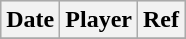<table class="wikitable">
<tr style="background:#ddd; text-align:center;">
<th>Date</th>
<th>Player</th>
<th>Ref</th>
</tr>
<tr>
</tr>
</table>
